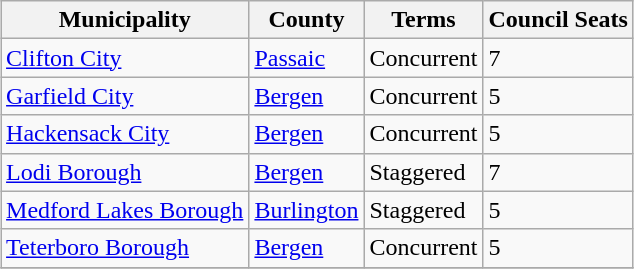<table class="wikitable" style="margin-left: auto; margin-right: auto;">
<tr>
<th scope="col">Municipality</th>
<th scope="col">County</th>
<th scope="col">Terms</th>
<th scope="col">Council Seats</th>
</tr>
<tr>
<td><a href='#'>Clifton City</a></td>
<td><a href='#'>Passaic</a></td>
<td>Concurrent</td>
<td>7</td>
</tr>
<tr>
<td><a href='#'>Garfield City</a></td>
<td><a href='#'>Bergen</a></td>
<td>Concurrent</td>
<td>5</td>
</tr>
<tr>
<td><a href='#'>Hackensack City</a></td>
<td><a href='#'>Bergen</a></td>
<td>Concurrent</td>
<td>5</td>
</tr>
<tr>
<td><a href='#'>Lodi Borough</a></td>
<td><a href='#'>Bergen</a></td>
<td>Staggered</td>
<td>7</td>
</tr>
<tr>
<td><a href='#'>Medford Lakes Borough</a></td>
<td><a href='#'>Burlington</a></td>
<td>Staggered</td>
<td>5</td>
</tr>
<tr>
<td><a href='#'>Teterboro Borough</a></td>
<td><a href='#'>Bergen</a></td>
<td>Concurrent</td>
<td>5</td>
</tr>
<tr>
</tr>
</table>
